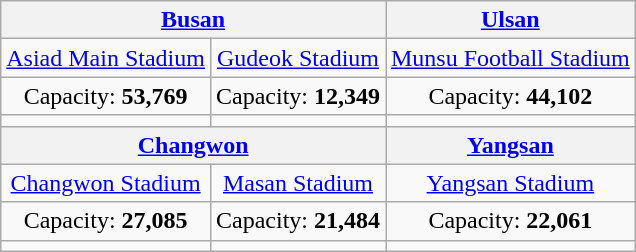<table class="wikitable" style="margin:1em auto; text-align:center">
<tr>
<th colspan=2><a href='#'>Busan</a></th>
<th><a href='#'>Ulsan</a></th>
</tr>
<tr>
<td><a href='#'>Asiad Main Stadium</a></td>
<td><a href='#'>Gudeok Stadium</a></td>
<td><a href='#'>Munsu Football Stadium</a></td>
</tr>
<tr>
<td>Capacity: <strong>53,769</strong></td>
<td>Capacity: <strong>12,349</strong></td>
<td>Capacity: <strong>44,102</strong></td>
</tr>
<tr>
<td></td>
<td></td>
<td></td>
</tr>
<tr>
<th colspan=2><a href='#'>Changwon</a></th>
<th><a href='#'>Yangsan</a></th>
</tr>
<tr>
<td><a href='#'>Changwon Stadium</a></td>
<td><a href='#'>Masan Stadium</a></td>
<td><a href='#'>Yangsan Stadium</a></td>
</tr>
<tr>
<td>Capacity: <strong>27,085</strong></td>
<td>Capacity: <strong>21,484</strong></td>
<td>Capacity: <strong>22,061</strong></td>
</tr>
<tr>
<td></td>
<td></td>
<td></td>
</tr>
</table>
